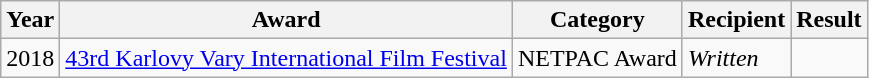<table class="wikitable">
<tr>
<th>Year</th>
<th>Award</th>
<th>Category</th>
<th>Recipient</th>
<th>Result</th>
</tr>
<tr>
<td>2018</td>
<td><a href='#'>43rd Karlovy Vary International Film Festival</a></td>
<td>NETPAC Award</td>
<td><em>Written</em></td>
<td></td>
</tr>
</table>
